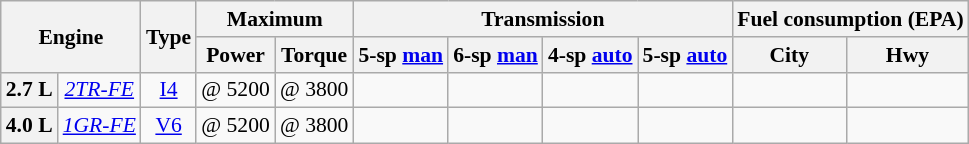<table class="wikitable sortable" style="font-size:90%;text-align:center;">
<tr>
<th colspan=2 rowspan=2>Engine</th>
<th rowspan=2>Type</th>
<th colspan=2>Maximum</th>
<th colspan=4>Transmission</th>
<th colspan=2>Fuel consumption (EPA)</th>
</tr>
<tr>
<th>Power</th>
<th>Torque</th>
<th>5-sp <a href='#'>man</a></th>
<th>6-sp <a href='#'>man</a></th>
<th>4-sp <a href='#'>auto</a></th>
<th>5-sp <a href='#'>auto</a></th>
<th>City</th>
<th>Hwy</th>
</tr>
<tr>
<th>2.7 L</th>
<td><em><a href='#'>2TR-FE</a></em></td>
<td><a href='#'>I4</a></td>
<td> @ 5200</td>
<td> @ 3800</td>
<td></td>
<td></td>
<td></td>
<td></td>
<td></td>
<td></td>
</tr>
<tr>
<th>4.0 L</th>
<td><em><a href='#'>1GR-FE</a></em></td>
<td><a href='#'>V6</a></td>
<td> @ 5200</td>
<td> @ 3800</td>
<td></td>
<td></td>
<td></td>
<td></td>
<td></td>
<td></td>
</tr>
</table>
